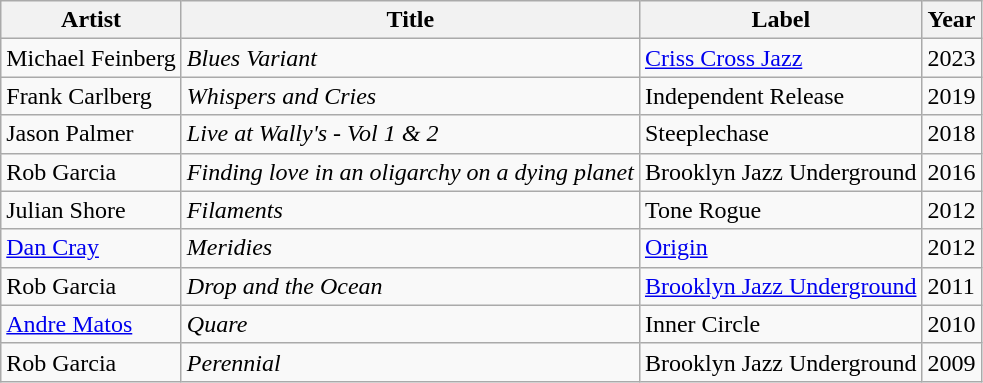<table class="wikitable sortable">
<tr>
<th>Artist</th>
<th>Title</th>
<th>Label</th>
<th>Year</th>
</tr>
<tr>
<td>Michael Feinberg</td>
<td><em>Blues Variant</em></td>
<td><a href='#'>Criss Cross Jazz</a></td>
<td>2023</td>
</tr>
<tr>
<td>Frank Carlberg</td>
<td><em>Whispers and Cries</em></td>
<td>Independent Release</td>
<td>2019</td>
</tr>
<tr>
<td>Jason Palmer</td>
<td><em>Live at Wally's - Vol 1 & 2</em></td>
<td>Steeplechase</td>
<td>2018</td>
</tr>
<tr>
<td>Rob Garcia</td>
<td><em>Finding love in an oligarchy on a dying planet</em></td>
<td>Brooklyn Jazz Underground</td>
<td>2016</td>
</tr>
<tr>
<td>Julian Shore</td>
<td><em>Filaments</em></td>
<td>Tone Rogue</td>
<td>2012</td>
</tr>
<tr>
<td><a href='#'>Dan Cray</a></td>
<td><em>Meridies</em></td>
<td><a href='#'>Origin</a></td>
<td>2012</td>
</tr>
<tr>
<td>Rob Garcia</td>
<td><em>Drop and the Ocean</em></td>
<td><a href='#'>Brooklyn Jazz Underground</a></td>
<td>2011</td>
</tr>
<tr>
<td><a href='#'>Andre Matos</a></td>
<td><em>Quare</em></td>
<td>Inner Circle</td>
<td>2010</td>
</tr>
<tr>
<td>Rob Garcia</td>
<td><em>Perennial</em></td>
<td>Brooklyn Jazz Underground</td>
<td>2009</td>
</tr>
</table>
